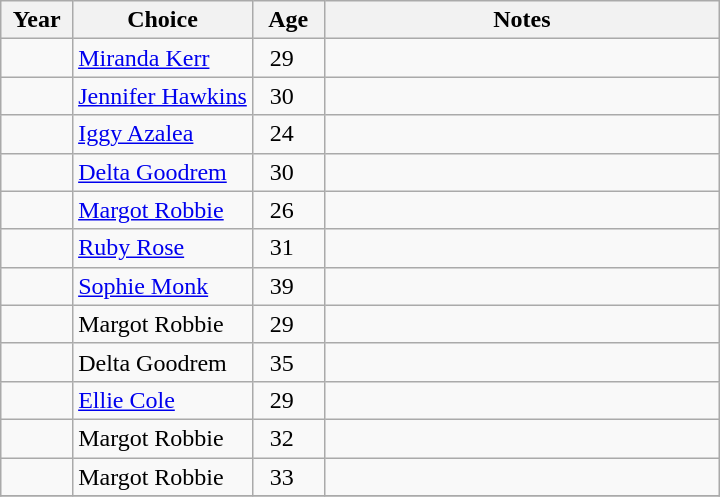<table class="wikitable sortable">
<tr>
<th style="width:10%;">Year</th>
<th style="width:25%;">Choice</th>
<th style="width:10%;">Age</th>
<th style="width:55%;">Notes</th>
</tr>
<tr>
<td></td>
<td><a href='#'>Miranda Kerr</a></td>
<td>  29</td>
<td></td>
</tr>
<tr>
<td></td>
<td><a href='#'>Jennifer Hawkins</a></td>
<td>  30</td>
<td></td>
</tr>
<tr>
<td></td>
<td><a href='#'>Iggy Azalea</a></td>
<td>  24</td>
<td></td>
</tr>
<tr>
<td></td>
<td><a href='#'>Delta Goodrem</a></td>
<td>  30</td>
<td></td>
</tr>
<tr>
<td></td>
<td><a href='#'>Margot Robbie</a></td>
<td>  26</td>
<td></td>
</tr>
<tr>
<td></td>
<td><a href='#'>Ruby Rose</a></td>
<td>  31</td>
<td></td>
</tr>
<tr>
<td></td>
<td><a href='#'>Sophie Monk</a></td>
<td>  39</td>
<td></td>
</tr>
<tr>
<td></td>
<td>Margot Robbie</td>
<td>  29</td>
<td></td>
</tr>
<tr>
<td></td>
<td>Delta Goodrem</td>
<td>  35</td>
<td></td>
</tr>
<tr>
<td></td>
<td><a href='#'>Ellie Cole</a></td>
<td>  29</td>
<td></td>
</tr>
<tr>
<td></td>
<td>Margot Robbie</td>
<td>  32</td>
<td></td>
</tr>
<tr>
<td></td>
<td>Margot Robbie</td>
<td>  33</td>
<td></td>
</tr>
<tr>
</tr>
</table>
